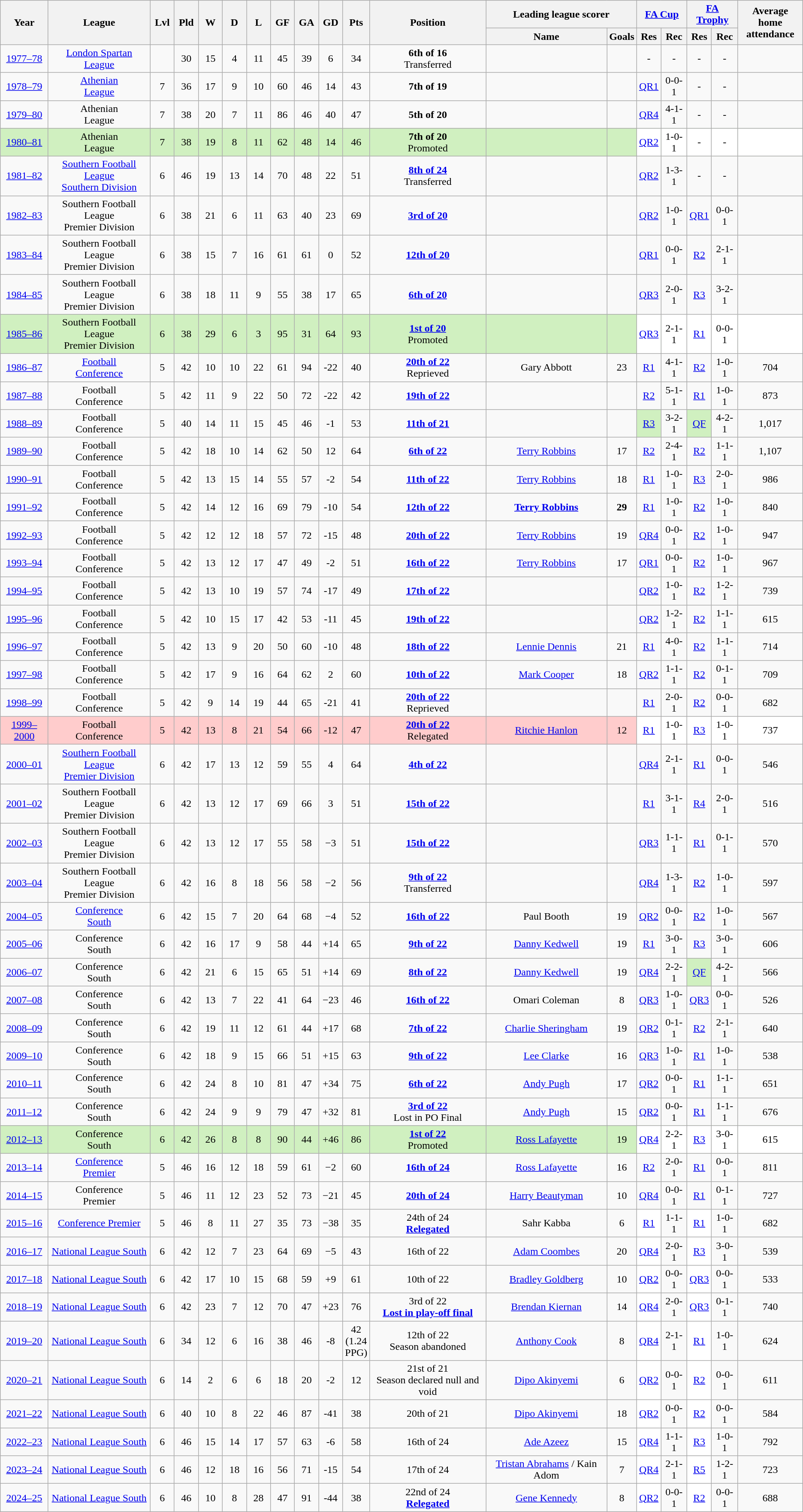<table class="wikitable">
<tr>
<th rowspan=2>Year</th>
<th rowspan=2>League</th>
<th rowspan=2 width=30>Lvl</th>
<th rowspan=2 width=30>Pld</th>
<th rowspan=2 width=30>W</th>
<th rowspan=2 width=30>D</th>
<th rowspan=2 width=30>L</th>
<th rowspan=2 width=30>GF</th>
<th rowspan=2 width=30>GA</th>
<th rowspan=2 width=30>GD</th>
<th rowspan=2 width=30>Pts</th>
<th rowspan=2>Position</th>
<th colspan=2>Leading league scorer</th>
<th colspan=2><a href='#'>FA Cup</a></th>
<th colspan=2><a href='#'>FA Trophy</a></th>
<th rowspan=2>Average home<br>attendance</th>
</tr>
<tr>
<th>Name</th>
<th>Goals</th>
<th>Res</th>
<th>Rec</th>
<th>Res</th>
<th>Rec</th>
</tr>
<tr align="center">
<td><a href='#'>1977–78</a></td>
<td><a href='#'>London Spartan<br>League</a></td>
<td></td>
<td>30</td>
<td>15</td>
<td>4</td>
<td>11</td>
<td>45</td>
<td>39</td>
<td>6</td>
<td>34</td>
<td><strong>6th of 16</strong><br>Transferred</td>
<td></td>
<td></td>
<td>-</td>
<td>-</td>
<td>-</td>
<td>-</td>
<td></td>
</tr>
<tr align="center">
<td><a href='#'>1978–79</a></td>
<td><a href='#'>Athenian<br>League</a></td>
<td>7</td>
<td>36</td>
<td>17</td>
<td>9</td>
<td>10</td>
<td>60</td>
<td>46</td>
<td>14</td>
<td>43</td>
<td><strong>7th of 19</strong></td>
<td></td>
<td></td>
<td><a href='#'>QR1</a></td>
<td>0-0-1</td>
<td>-</td>
<td>-</td>
<td></td>
</tr>
<tr align="center">
<td><a href='#'>1979–80</a></td>
<td>Athenian<br>League</td>
<td>7</td>
<td>38</td>
<td>20</td>
<td>7</td>
<td>11</td>
<td>86</td>
<td>46</td>
<td>40</td>
<td>47</td>
<td><strong>5th of 20</strong></td>
<td></td>
<td></td>
<td><a href='#'>QR4</a></td>
<td>4-1-1</td>
<td>-</td>
<td>-</td>
<td></td>
</tr>
<tr bgcolor="#D0F0C0" align="center">
<td><a href='#'>1980–81</a></td>
<td>Athenian<br>League</td>
<td>7</td>
<td>38</td>
<td>19</td>
<td>8</td>
<td>11</td>
<td>62</td>
<td>48</td>
<td>14</td>
<td>46</td>
<td><strong>7th of 20</strong><br>Promoted</td>
<td></td>
<td></td>
<td bgcolor=White><a href='#'>QR2</a></td>
<td bgcolor=White>1-0-1</td>
<td bgcolor=White>-</td>
<td bgcolor=White>-</td>
<td bgcolor=White></td>
</tr>
<tr align="center">
<td><a href='#'>1981–82</a></td>
<td><a href='#'>Southern Football League<br>Southern Division</a></td>
<td>6</td>
<td>46</td>
<td>19</td>
<td>13</td>
<td>14</td>
<td>70</td>
<td>48</td>
<td>22</td>
<td>51</td>
<td><strong><a href='#'>8th of 24</a></strong><br>Transferred</td>
<td></td>
<td></td>
<td><a href='#'>QR2</a></td>
<td>1-3-1</td>
<td>-</td>
<td>-</td>
<td></td>
</tr>
<tr align="center">
<td><a href='#'>1982–83</a></td>
<td>Southern Football League<br>Premier Division</td>
<td>6</td>
<td>38</td>
<td>21</td>
<td>6</td>
<td>11</td>
<td>63</td>
<td>40</td>
<td>23</td>
<td>69</td>
<td><strong><a href='#'>3rd of 20</a></strong></td>
<td></td>
<td></td>
<td><a href='#'>QR2</a></td>
<td>1-0-1</td>
<td><a href='#'>QR1</a></td>
<td>0-0-1</td>
<td></td>
</tr>
<tr align="center">
<td><a href='#'>1983–84</a></td>
<td>Southern Football League<br>Premier Division</td>
<td>6</td>
<td>38</td>
<td>15</td>
<td>7</td>
<td>16</td>
<td>61</td>
<td>61</td>
<td>0</td>
<td>52</td>
<td><strong><a href='#'>12th of 20</a></strong></td>
<td></td>
<td></td>
<td><a href='#'>QR1</a></td>
<td>0-0-1</td>
<td><a href='#'>R2</a></td>
<td>2-1-1</td>
<td></td>
</tr>
<tr align="center">
<td><a href='#'>1984–85</a></td>
<td>Southern Football League<br>Premier Division</td>
<td>6</td>
<td>38</td>
<td>18</td>
<td>11</td>
<td>9</td>
<td>55</td>
<td>38</td>
<td>17</td>
<td>65</td>
<td><strong><a href='#'>6th of 20</a></strong></td>
<td></td>
<td></td>
<td><a href='#'>QR3</a></td>
<td>2-0-1</td>
<td><a href='#'>R3</a></td>
<td>3-2-1</td>
<td></td>
</tr>
<tr bgcolor="#D0F0C0" align="center">
<td><a href='#'>1985–86</a></td>
<td>Southern Football League<br>Premier Division</td>
<td>6</td>
<td>38</td>
<td>29</td>
<td>6</td>
<td>3</td>
<td>95</td>
<td>31</td>
<td>64</td>
<td>93</td>
<td><strong><a href='#'>1st of 20</a></strong><br>Promoted</td>
<td></td>
<td></td>
<td bgcolor=White><a href='#'>QR3</a></td>
<td bgcolor=White>2-1-1</td>
<td bgcolor=White><a href='#'>R1</a></td>
<td bgcolor=White>0-0-1</td>
<td bgcolor=White></td>
</tr>
<tr align="center">
<td><a href='#'>1986–87</a></td>
<td><a href='#'>Football<br>Conference</a></td>
<td>5</td>
<td>42</td>
<td>10</td>
<td>10</td>
<td>22</td>
<td>61</td>
<td>94</td>
<td>-22</td>
<td>40</td>
<td><strong><a href='#'>20th of 22</a></strong><br>Reprieved</td>
<td>Gary Abbott</td>
<td>23</td>
<td><a href='#'>R1</a></td>
<td>4-1-1</td>
<td><a href='#'>R2</a></td>
<td>1-0-1</td>
<td>704</td>
</tr>
<tr align="center">
<td><a href='#'>1987–88</a></td>
<td>Football<br>Conference</td>
<td>5</td>
<td>42</td>
<td>11</td>
<td>9</td>
<td>22</td>
<td>50</td>
<td>72</td>
<td>-22</td>
<td>42</td>
<td><strong><a href='#'>19th of 22</a></strong></td>
<td></td>
<td></td>
<td><a href='#'>R2</a></td>
<td>5-1-1</td>
<td><a href='#'>R1</a></td>
<td>1-0-1</td>
<td>873</td>
</tr>
<tr align="center">
<td><a href='#'>1988–89</a></td>
<td>Football<br>Conference</td>
<td>5</td>
<td>40</td>
<td>14</td>
<td>11</td>
<td>15</td>
<td>45</td>
<td>46</td>
<td>-1</td>
<td>53</td>
<td><strong><a href='#'>11th of 21</a></strong></td>
<td></td>
<td></td>
<td bgcolor="#D0F0C0"><a href='#'>R3</a></td>
<td>3-2-1</td>
<td bgcolor="#D0F0C0"><a href='#'>QF</a></td>
<td>4-2-1</td>
<td>1,017</td>
</tr>
<tr align="center">
<td><a href='#'>1989–90</a></td>
<td>Football<br>Conference</td>
<td>5</td>
<td>42</td>
<td>18</td>
<td>10</td>
<td>14</td>
<td>62</td>
<td>50</td>
<td>12</td>
<td>64</td>
<td><strong><a href='#'>6th of 22</a></strong></td>
<td><a href='#'>Terry Robbins</a></td>
<td>17</td>
<td><a href='#'>R2</a></td>
<td>2-4-1</td>
<td><a href='#'>R2</a></td>
<td>1-1-1</td>
<td>1,107</td>
</tr>
<tr align="center">
<td><a href='#'>1990–91</a></td>
<td>Football<br>Conference</td>
<td>5</td>
<td>42</td>
<td>13</td>
<td>15</td>
<td>14</td>
<td>55</td>
<td>57</td>
<td>-2</td>
<td>54</td>
<td><strong><a href='#'>11th of 22</a></strong></td>
<td><a href='#'>Terry Robbins</a></td>
<td>18</td>
<td><a href='#'>R1</a></td>
<td>1-0-1</td>
<td><a href='#'>R3</a></td>
<td>2-0-1</td>
<td>986</td>
</tr>
<tr align="center">
<td><a href='#'>1991–92</a></td>
<td>Football<br>Conference</td>
<td>5</td>
<td>42</td>
<td>14</td>
<td>12</td>
<td>16</td>
<td>69</td>
<td>79</td>
<td>-10</td>
<td>54</td>
<td><strong><a href='#'>12th of 22</a></strong></td>
<td><strong><a href='#'>Terry Robbins</a></strong></td>
<td><strong>29</strong></td>
<td><a href='#'>R1</a></td>
<td>1-0-1</td>
<td><a href='#'>R2</a></td>
<td>1-0-1</td>
<td>840</td>
</tr>
<tr align="center">
<td><a href='#'>1992–93</a></td>
<td>Football<br>Conference</td>
<td>5</td>
<td>42</td>
<td>12</td>
<td>12</td>
<td>18</td>
<td>57</td>
<td>72</td>
<td>-15</td>
<td>48</td>
<td><strong><a href='#'>20th of 22</a></strong></td>
<td><a href='#'>Terry Robbins</a></td>
<td>19</td>
<td><a href='#'>QR4</a></td>
<td>0-0-1</td>
<td><a href='#'>R2</a></td>
<td>1-0-1</td>
<td>947</td>
</tr>
<tr align="center">
<td><a href='#'>1993–94</a></td>
<td>Football<br>Conference</td>
<td>5</td>
<td>42</td>
<td>13</td>
<td>12</td>
<td>17</td>
<td>47</td>
<td>49</td>
<td>-2</td>
<td>51</td>
<td><strong><a href='#'>16th of 22</a></strong></td>
<td><a href='#'>Terry Robbins</a></td>
<td>17</td>
<td><a href='#'>QR1</a></td>
<td>0-0-1</td>
<td><a href='#'>R2</a></td>
<td>1-0-1</td>
<td>967</td>
</tr>
<tr align="center">
<td><a href='#'>1994–95</a></td>
<td>Football<br>Conference</td>
<td>5</td>
<td>42</td>
<td>13</td>
<td>10</td>
<td>19</td>
<td>57</td>
<td>74</td>
<td>-17</td>
<td>49</td>
<td><strong><a href='#'>17th of 22</a></strong></td>
<td></td>
<td></td>
<td><a href='#'>QR2</a></td>
<td>1-0-1</td>
<td><a href='#'>R2</a></td>
<td>1-2-1</td>
<td>739</td>
</tr>
<tr align="center">
<td><a href='#'>1995–96</a></td>
<td>Football<br>Conference</td>
<td>5</td>
<td>42</td>
<td>10</td>
<td>15</td>
<td>17</td>
<td>42</td>
<td>53</td>
<td>-11</td>
<td>45</td>
<td><strong><a href='#'>19th of 22</a></strong></td>
<td></td>
<td></td>
<td><a href='#'>QR2</a></td>
<td>1-2-1</td>
<td><a href='#'>R2</a></td>
<td>1-1-1</td>
<td>615</td>
</tr>
<tr align="center">
<td><a href='#'>1996–97</a></td>
<td>Football<br>Conference</td>
<td>5</td>
<td>42</td>
<td>13</td>
<td>9</td>
<td>20</td>
<td>50</td>
<td>60</td>
<td>-10</td>
<td>48</td>
<td><strong><a href='#'>18th of 22</a></strong></td>
<td><a href='#'>Lennie Dennis</a></td>
<td>21</td>
<td><a href='#'>R1</a></td>
<td>4-0-1</td>
<td><a href='#'>R2</a></td>
<td>1-1-1</td>
<td>714</td>
</tr>
<tr align="center">
<td><a href='#'>1997–98</a></td>
<td>Football<br>Conference</td>
<td>5</td>
<td>42</td>
<td>17</td>
<td>9</td>
<td>16</td>
<td>64</td>
<td>62</td>
<td>2</td>
<td>60</td>
<td><strong><a href='#'>10th of 22</a></strong></td>
<td><a href='#'>Mark Cooper</a></td>
<td>18</td>
<td><a href='#'>QR2</a></td>
<td>1-1-1</td>
<td><a href='#'>R2</a></td>
<td>0-1-1</td>
<td>709</td>
</tr>
<tr align="center">
<td><a href='#'>1998–99</a></td>
<td>Football<br>Conference</td>
<td>5</td>
<td>42</td>
<td>9</td>
<td>14</td>
<td>19</td>
<td>44</td>
<td>65</td>
<td>-21</td>
<td>41</td>
<td><strong><a href='#'>20th of 22</a></strong><br>Reprieved</td>
<td></td>
<td></td>
<td><a href='#'>R1</a></td>
<td>2-0-1</td>
<td><a href='#'>R2</a></td>
<td>0-0-1</td>
<td>682</td>
</tr>
<tr bgcolor="#FFCCCC" align="center">
<td><a href='#'>1999–2000</a></td>
<td>Football<br>Conference</td>
<td>5</td>
<td>42</td>
<td>13</td>
<td>8</td>
<td>21</td>
<td>54</td>
<td>66</td>
<td>-12</td>
<td>47</td>
<td><strong><a href='#'>20th of 22</a></strong><br>Relegated</td>
<td><a href='#'>Ritchie Hanlon</a></td>
<td>12</td>
<td bgcolor=White><a href='#'>R1</a></td>
<td bgcolor=White>1-0-1</td>
<td bgcolor=White><a href='#'>R3</a></td>
<td bgcolor=White>1-0-1</td>
<td bgcolor=White>737</td>
</tr>
<tr align="center">
<td><a href='#'>2000–01</a></td>
<td><a href='#'>Southern Football League<br>Premier Division</a></td>
<td>6</td>
<td>42</td>
<td>17</td>
<td>13</td>
<td>12</td>
<td>59</td>
<td>55</td>
<td>4</td>
<td>64</td>
<td><strong><a href='#'>4th of 22</a></strong></td>
<td></td>
<td></td>
<td><a href='#'>QR4</a></td>
<td>2-1-1</td>
<td><a href='#'>R1</a></td>
<td>0-0-1</td>
<td>546</td>
</tr>
<tr align="center">
<td><a href='#'>2001–02</a></td>
<td>Southern Football League<br>Premier Division</td>
<td>6</td>
<td>42</td>
<td>13</td>
<td>12</td>
<td>17</td>
<td>69</td>
<td>66</td>
<td>3</td>
<td>51</td>
<td><strong><a href='#'>15th of 22</a></strong></td>
<td></td>
<td></td>
<td><a href='#'>R1</a></td>
<td>3-1-1</td>
<td><a href='#'>R4</a></td>
<td>2-0-1</td>
<td>516</td>
</tr>
<tr align="center">
<td><a href='#'>2002–03</a></td>
<td>Southern Football League<br>Premier Division</td>
<td>6</td>
<td>42</td>
<td>13</td>
<td>12</td>
<td>17</td>
<td>55</td>
<td>58</td>
<td>−3</td>
<td>51</td>
<td><strong><a href='#'>15th of 22</a></strong></td>
<td></td>
<td></td>
<td><a href='#'>QR3</a></td>
<td>1-1-1</td>
<td><a href='#'>R1</a></td>
<td>0-1-1</td>
<td>570</td>
</tr>
<tr align="center">
<td><a href='#'>2003–04</a></td>
<td>Southern Football League<br>Premier Division</td>
<td>6</td>
<td>42</td>
<td>16</td>
<td>8</td>
<td>18</td>
<td>56</td>
<td>58</td>
<td>−2</td>
<td>56</td>
<td><strong><a href='#'>9th of 22</a></strong><br>Transferred</td>
<td></td>
<td></td>
<td><a href='#'>QR4</a></td>
<td>1-3-1</td>
<td><a href='#'>R2</a></td>
<td>1-0-1</td>
<td>597</td>
</tr>
<tr align="center">
<td><a href='#'>2004–05</a></td>
<td><a href='#'>Conference<br>South</a></td>
<td>6</td>
<td>42</td>
<td>15</td>
<td>7</td>
<td>20</td>
<td>64</td>
<td>68</td>
<td>−4</td>
<td>52</td>
<td><strong><a href='#'>16th of 22</a></strong></td>
<td>Paul Booth</td>
<td>19</td>
<td><a href='#'>QR2</a></td>
<td>0-0-1</td>
<td><a href='#'>R2</a></td>
<td>1-0-1</td>
<td>567</td>
</tr>
<tr align="center">
<td><a href='#'>2005–06</a></td>
<td>Conference<br>South</td>
<td>6</td>
<td>42</td>
<td>16</td>
<td>17</td>
<td>9</td>
<td>58</td>
<td>44</td>
<td>+14</td>
<td>65</td>
<td><strong><a href='#'>9th of 22</a></strong></td>
<td><a href='#'>Danny Kedwell</a></td>
<td>19</td>
<td><a href='#'>R1</a></td>
<td>3-0-1</td>
<td><a href='#'>R3</a></td>
<td>3-0-1</td>
<td>606</td>
</tr>
<tr align="center">
<td><a href='#'>2006–07</a></td>
<td>Conference<br>South</td>
<td>6</td>
<td>42</td>
<td>21</td>
<td>6</td>
<td>15</td>
<td>65</td>
<td>51</td>
<td>+14</td>
<td>69</td>
<td><strong><a href='#'>8th of 22</a></strong></td>
<td><a href='#'>Danny Kedwell</a></td>
<td>19</td>
<td><a href='#'>QR4</a></td>
<td>2-2-1</td>
<td bgcolor="#D0F0C0"><a href='#'>QF</a></td>
<td>4-2-1</td>
<td>566</td>
</tr>
<tr align="center">
<td><a href='#'>2007–08</a></td>
<td>Conference<br>South</td>
<td>6</td>
<td>42</td>
<td>13</td>
<td>7</td>
<td>22</td>
<td>41</td>
<td>64</td>
<td>−23</td>
<td>46</td>
<td><strong><a href='#'>16th of 22</a></strong></td>
<td>Omari Coleman</td>
<td>8</td>
<td><a href='#'>QR3</a></td>
<td>1-0-1</td>
<td><a href='#'>QR3</a></td>
<td>0-0-1</td>
<td>526</td>
</tr>
<tr align="center">
<td><a href='#'>2008–09</a></td>
<td>Conference<br>South</td>
<td>6</td>
<td>42</td>
<td>19</td>
<td>11</td>
<td>12</td>
<td>61</td>
<td>44</td>
<td>+17</td>
<td>68</td>
<td><strong><a href='#'>7th of 22</a></strong></td>
<td><a href='#'>Charlie Sheringham</a></td>
<td>19</td>
<td><a href='#'>QR2</a></td>
<td>0-1-1</td>
<td><a href='#'>R2</a></td>
<td>2-1-1</td>
<td>640</td>
</tr>
<tr align="center">
<td><a href='#'>2009–10</a></td>
<td>Conference<br>South</td>
<td>6</td>
<td>42</td>
<td>18</td>
<td>9</td>
<td>15</td>
<td>66</td>
<td>51</td>
<td>+15</td>
<td>63</td>
<td><strong><a href='#'>9th of 22</a></strong></td>
<td><a href='#'>Lee Clarke</a></td>
<td>16</td>
<td><a href='#'>QR3</a></td>
<td>1-0-1</td>
<td><a href='#'>R1</a></td>
<td>1-0-1</td>
<td>538</td>
</tr>
<tr align="center">
<td><a href='#'>2010–11</a></td>
<td>Conference<br>South</td>
<td>6</td>
<td>42</td>
<td>24</td>
<td>8</td>
<td>10</td>
<td>81</td>
<td>47</td>
<td>+34</td>
<td>75</td>
<td><strong><a href='#'>6th of 22</a></strong></td>
<td><a href='#'>Andy Pugh</a></td>
<td>17</td>
<td><a href='#'>QR2</a></td>
<td>0-0-1</td>
<td><a href='#'>R1</a></td>
<td>1-1-1</td>
<td>651</td>
</tr>
<tr align="center">
<td><a href='#'>2011–12</a></td>
<td>Conference<br>South</td>
<td>6</td>
<td>42</td>
<td>24</td>
<td>9</td>
<td>9</td>
<td>79</td>
<td>47</td>
<td>+32</td>
<td>81</td>
<td><strong><a href='#'>3rd of 22</a></strong><br>Lost in PO Final</td>
<td><a href='#'>Andy Pugh</a></td>
<td>15</td>
<td><a href='#'>QR2</a></td>
<td>0-0-1</td>
<td><a href='#'>R1</a></td>
<td>1-1-1</td>
<td>676</td>
</tr>
<tr bgcolor="#D0F0C0" align="center">
<td><a href='#'>2012–13</a></td>
<td>Conference<br>South</td>
<td>6</td>
<td>42</td>
<td>26</td>
<td>8</td>
<td>8</td>
<td>90</td>
<td>44</td>
<td>+46</td>
<td>86</td>
<td><strong><a href='#'>1st of 22</a></strong><br>Promoted</td>
<td><a href='#'>Ross Lafayette</a></td>
<td>19</td>
<td bgcolor=White><a href='#'>QR4</a></td>
<td bgcolor=White>2-2-1</td>
<td bgcolor=White><a href='#'>R3</a></td>
<td bgcolor=White>3-0-1</td>
<td bgcolor=White>615</td>
</tr>
<tr align="center">
<td><a href='#'>2013–14</a></td>
<td><a href='#'>Conference<br>Premier</a></td>
<td>5</td>
<td>46</td>
<td>16</td>
<td>12</td>
<td>18</td>
<td>59</td>
<td>61</td>
<td>−2</td>
<td>60</td>
<td><strong><a href='#'>16th of 24</a></strong></td>
<td><a href='#'>Ross Lafayette</a></td>
<td>16</td>
<td><a href='#'>R2</a></td>
<td>2-0-1</td>
<td><a href='#'>R1</a></td>
<td>0-0-1</td>
<td>811</td>
</tr>
<tr align="center">
<td><a href='#'>2014–15</a></td>
<td>Conference<br>Premier</td>
<td>5</td>
<td>46</td>
<td>11</td>
<td>12</td>
<td>23</td>
<td>52</td>
<td>73</td>
<td>−21</td>
<td>45</td>
<td><strong><a href='#'>20th of 24</a></strong></td>
<td><a href='#'>Harry Beautyman</a></td>
<td>10</td>
<td><a href='#'>QR4</a></td>
<td>0-0-1</td>
<td><a href='#'>R1</a></td>
<td>0-1-1</td>
<td>727</td>
</tr>
<tr align="center">
<td><a href='#'>2015–16</a></td>
<td><a href='#'>Conference Premier</a></td>
<td>5</td>
<td>46</td>
<td>8</td>
<td>11</td>
<td>27</td>
<td>35</td>
<td>73</td>
<td>−38</td>
<td>35</td>
<td>24th of 24 <br><strong><a href='#'>Relegated</a></strong></td>
<td>Sahr Kabba</td>
<td>6</td>
<td bgcolor=White><a href='#'>R1</a></td>
<td>1-1-1</td>
<td bgcolor=White><a href='#'>R1</a></td>
<td>1-0-1</td>
<td>682</td>
</tr>
<tr align="center">
<td><a href='#'>2016–17</a></td>
<td><a href='#'>National League South</a></td>
<td>6</td>
<td>42</td>
<td>12</td>
<td>7</td>
<td>23</td>
<td>64</td>
<td>69</td>
<td>−5</td>
<td>43</td>
<td>16th of 22 <br></td>
<td><a href='#'>Adam Coombes</a></td>
<td>20</td>
<td bgcolor=White><a href='#'>QR4</a></td>
<td>2-0-1</td>
<td bgcolor=White><a href='#'>R3</a></td>
<td>3-0-1</td>
<td>539</td>
</tr>
<tr align="center">
<td><a href='#'>2017–18</a></td>
<td><a href='#'>National League South</a></td>
<td>6</td>
<td>42</td>
<td>17</td>
<td>10</td>
<td>15</td>
<td>68</td>
<td>59</td>
<td>+9</td>
<td>61</td>
<td>10th of 22 <br></td>
<td><a href='#'>Bradley Goldberg</a></td>
<td>10</td>
<td bgcolor=White><a href='#'>QR2</a></td>
<td>0-0-1</td>
<td bgcolor=White><a href='#'>QR3</a></td>
<td>0-0-1</td>
<td>533</td>
</tr>
<tr align="center">
<td><a href='#'>2018–19</a></td>
<td><a href='#'>National League South</a></td>
<td>6</td>
<td>42</td>
<td>23</td>
<td>7</td>
<td>12</td>
<td>70</td>
<td>47</td>
<td>+23</td>
<td>76</td>
<td>3rd of 22 <br><strong><a href='#'>Lost in play-off final</a></strong></td>
<td><a href='#'>Brendan Kiernan</a></td>
<td>14</td>
<td bgcolor=White><a href='#'>QR4</a></td>
<td>2-0-1</td>
<td bgcolor=White><a href='#'>QR3</a></td>
<td>0-1-1</td>
<td>740</td>
</tr>
<tr align="center">
<td><a href='#'>2019–20</a></td>
<td><a href='#'>National League South</a></td>
<td>6</td>
<td>34</td>
<td>12</td>
<td>6</td>
<td>16</td>
<td>38</td>
<td>46</td>
<td>-8</td>
<td>42 (1.24 PPG)</td>
<td>12th of 22 <br>Season abandoned</td>
<td><a href='#'>Anthony Cook</a></td>
<td>8</td>
<td bgcolor=White><a href='#'>QR4</a></td>
<td>2-1-1</td>
<td bgcolor=White><a href='#'>R1</a></td>
<td>1-0-1</td>
<td>624</td>
</tr>
<tr align="center">
<td><a href='#'>2020–21</a></td>
<td><a href='#'>National League South</a></td>
<td>6</td>
<td>14</td>
<td>2</td>
<td>6</td>
<td>6</td>
<td>18</td>
<td>20</td>
<td>-2</td>
<td>12</td>
<td>21st of 21 <br>Season declared null and void</td>
<td><a href='#'>Dipo Akinyemi</a></td>
<td>6</td>
<td bgcolor=White><a href='#'>QR2</a></td>
<td>0-0-1</td>
<td bgcolor=White><a href='#'>R2</a></td>
<td>0-0-1</td>
<td>611</td>
</tr>
<tr align="center">
<td><a href='#'>2021–22</a></td>
<td><a href='#'>National League South</a></td>
<td>6</td>
<td>40</td>
<td>10</td>
<td>8</td>
<td>22</td>
<td>46</td>
<td>87</td>
<td>-41</td>
<td>38</td>
<td>20th of 21</td>
<td><a href='#'>Dipo Akinyemi</a></td>
<td>18</td>
<td bgcolor=White><a href='#'>QR2</a></td>
<td>0-0-1</td>
<td bgcolor=White><a href='#'>R2</a></td>
<td>0-0-1</td>
<td>584</td>
</tr>
<tr align="center">
<td><a href='#'>2022–23</a></td>
<td><a href='#'>National League South</a></td>
<td>6</td>
<td>46</td>
<td>15</td>
<td>14</td>
<td>17</td>
<td>57</td>
<td>63</td>
<td>-6</td>
<td>58</td>
<td>16th of 24</td>
<td><a href='#'>Ade Azeez</a></td>
<td>15</td>
<td bgcolor=White><a href='#'>QR4</a></td>
<td>1-1-1</td>
<td bgcolor=White><a href='#'>R3</a></td>
<td>1-0-1</td>
<td>792</td>
</tr>
<tr align="center">
<td><a href='#'>2023–24</a></td>
<td><a href='#'>National League South</a></td>
<td>6</td>
<td>46</td>
<td>12</td>
<td>18</td>
<td>16</td>
<td>56</td>
<td>71</td>
<td>-15</td>
<td>54</td>
<td>17th of 24</td>
<td><a href='#'>Tristan Abrahams</a> / Kain Adom</td>
<td>7</td>
<td bgcolor=White><a href='#'>QR4</a></td>
<td>2-1-1</td>
<td bgcolor=White><a href='#'>R5</a></td>
<td>1-2-1</td>
<td>723</td>
</tr>
<tr align="center">
<td><a href='#'>2024–25</a></td>
<td><a href='#'>National League South</a></td>
<td>6</td>
<td>46</td>
<td>10</td>
<td>8</td>
<td>28</td>
<td>47</td>
<td>91</td>
<td>-44</td>
<td>38</td>
<td>22nd of 24 <br><strong><a href='#'>Relegated</a></strong></td>
<td><a href='#'>Gene Kennedy</a></td>
<td>8</td>
<td bgcolor=White><a href='#'>QR2</a></td>
<td>0-0-1</td>
<td bgcolor=White><a href='#'>R2</a></td>
<td>0-0-1</td>
<td>688</td>
</tr>
</table>
